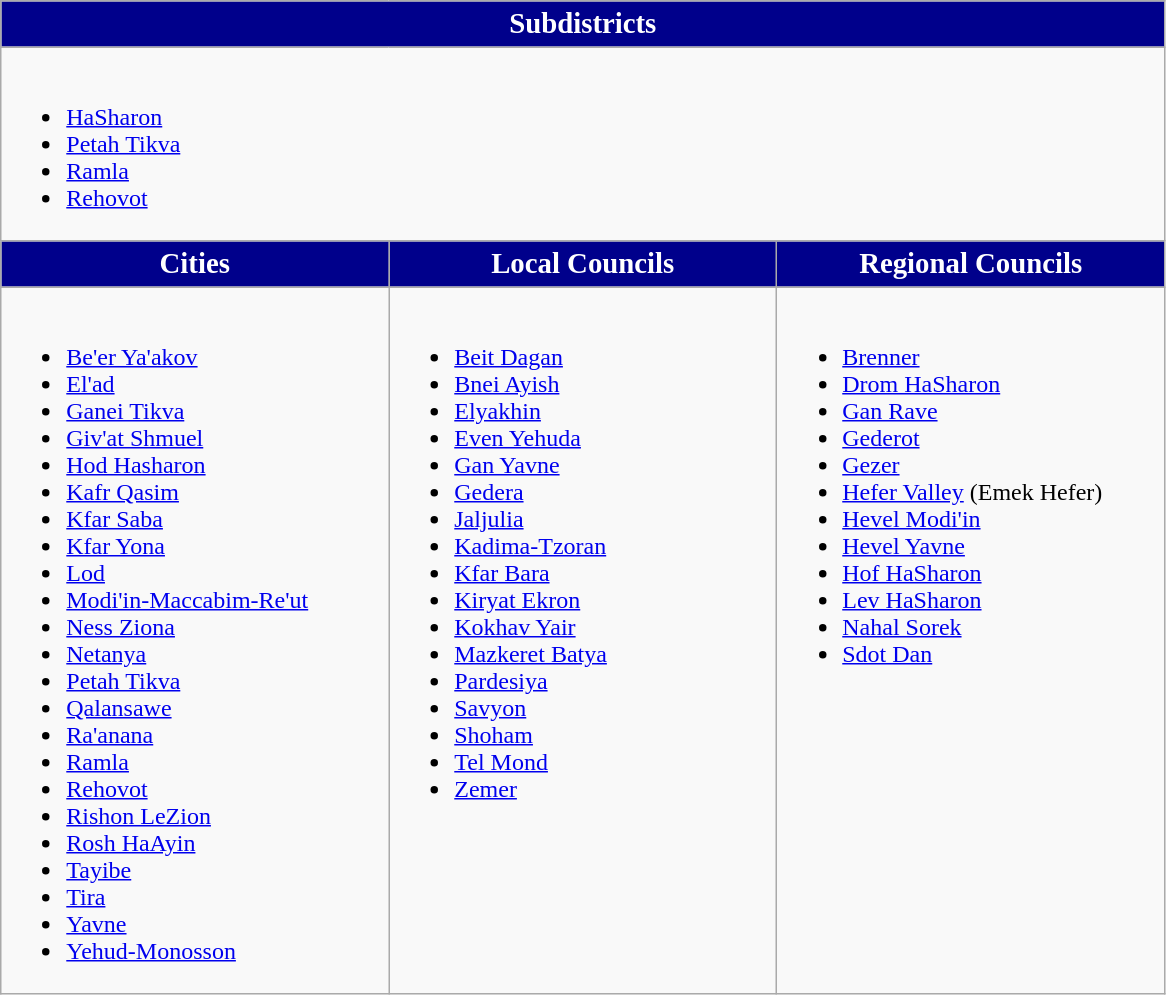<table class="wikitable">
<tr>
<th style="font-size:larger; background:#00008B; color:white;" colspan="3">Subdistricts</th>
</tr>
<tr>
<td colspan="3"><br><ul><li><a href='#'>HaSharon</a></li><li><a href='#'>Petah Tikva</a></li><li><a href='#'>Ramla</a></li><li><a href='#'>Rehovot</a></li></ul></td>
</tr>
<tr>
<th width="250;" style="font-size:larger; background:#00008B; color:white;">Cities</th>
<th width="250;" style="font-size:larger; background:#00008B; color:white;">Local Councils</th>
<th width="250;" style="font-size:larger; background:#00008B; color:white;">Regional Councils</th>
</tr>
<tr>
<td valign="top"><br><ul><li><a href='#'>Be'er Ya'akov</a></li><li><a href='#'>El'ad</a></li><li><a href='#'>Ganei Tikva</a></li><li><a href='#'>Giv'at Shmuel</a></li><li><a href='#'>Hod Hasharon</a></li><li><a href='#'>Kafr Qasim</a></li><li><a href='#'>Kfar Saba</a></li><li><a href='#'>Kfar Yona</a></li><li><a href='#'>Lod</a></li><li><a href='#'>Modi'in-Maccabim-Re'ut</a></li><li><a href='#'>Ness Ziona</a></li><li><a href='#'>Netanya</a></li><li><a href='#'>Petah Tikva</a></li><li><a href='#'>Qalansawe</a></li><li><a href='#'>Ra'anana</a></li><li><a href='#'>Ramla</a></li><li><a href='#'>Rehovot</a></li><li><a href='#'>Rishon LeZion</a></li><li><a href='#'>Rosh HaAyin</a></li><li><a href='#'>Tayibe</a></li><li><a href='#'>Tira</a></li><li><a href='#'>Yavne</a></li><li><a href='#'>Yehud-Monosson</a></li></ul></td>
<td valign="top"><br><ul><li><a href='#'>Beit Dagan</a></li><li><a href='#'>Bnei Ayish</a></li><li><a href='#'>Elyakhin</a></li><li><a href='#'>Even Yehuda</a></li><li><a href='#'>Gan Yavne</a></li><li><a href='#'>Gedera</a></li><li><a href='#'>Jaljulia</a></li><li><a href='#'>Kadima-Tzoran</a></li><li><a href='#'>Kfar Bara</a></li><li><a href='#'>Kiryat Ekron</a></li><li><a href='#'>Kokhav Yair</a></li><li><a href='#'>Mazkeret Batya</a></li><li><a href='#'>Pardesiya</a></li><li><a href='#'>Savyon</a></li><li><a href='#'>Shoham</a></li><li><a href='#'>Tel Mond</a></li><li><a href='#'>Zemer</a></li></ul></td>
<td valign="top"><br><ul><li><a href='#'>Brenner</a></li><li><a href='#'>Drom HaSharon</a></li><li><a href='#'>Gan Rave</a></li><li><a href='#'>Gederot</a></li><li><a href='#'>Gezer</a></li><li><a href='#'>Hefer Valley</a> (Emek Hefer)</li><li><a href='#'>Hevel Modi'in</a></li><li><a href='#'>Hevel Yavne</a></li><li><a href='#'>Hof HaSharon</a></li><li><a href='#'>Lev HaSharon</a></li><li><a href='#'>Nahal Sorek</a></li><li><a href='#'>Sdot Dan</a></li></ul></td>
</tr>
</table>
